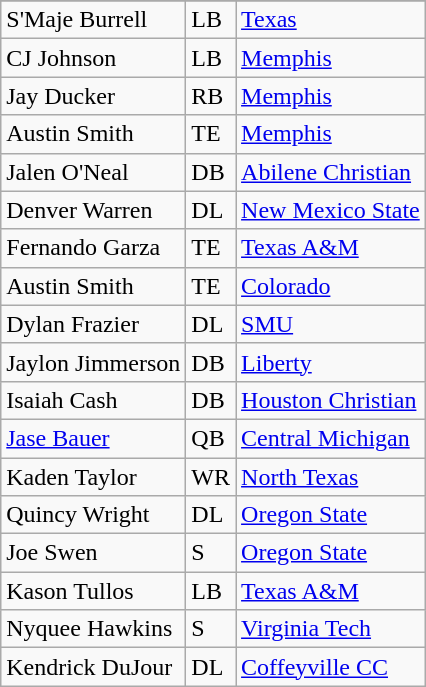<table class="wikitable">
<tr>
</tr>
<tr>
<td>S'Maje Burrell</td>
<td>LB</td>
<td><a href='#'>Texas</a></td>
</tr>
<tr>
<td>CJ Johnson</td>
<td>LB</td>
<td><a href='#'>Memphis</a></td>
</tr>
<tr>
<td>Jay Ducker</td>
<td>RB</td>
<td><a href='#'>Memphis</a></td>
</tr>
<tr>
<td>Austin Smith</td>
<td>TE</td>
<td><a href='#'>Memphis</a></td>
</tr>
<tr>
<td>Jalen O'Neal</td>
<td>DB</td>
<td><a href='#'>Abilene Christian</a></td>
</tr>
<tr>
<td>Denver Warren</td>
<td>DL</td>
<td><a href='#'>New Mexico State</a></td>
</tr>
<tr>
<td>Fernando Garza</td>
<td>TE</td>
<td><a href='#'>Texas A&M</a></td>
</tr>
<tr>
<td>Austin Smith</td>
<td>TE</td>
<td><a href='#'>Colorado</a></td>
</tr>
<tr>
<td>Dylan Frazier</td>
<td>DL</td>
<td><a href='#'>SMU</a></td>
</tr>
<tr>
<td>Jaylon Jimmerson</td>
<td>DB</td>
<td><a href='#'>Liberty</a></td>
</tr>
<tr>
<td>Isaiah Cash</td>
<td>DB</td>
<td><a href='#'>Houston Christian</a></td>
</tr>
<tr>
<td><a href='#'>Jase Bauer</a></td>
<td>QB</td>
<td><a href='#'>Central Michigan</a></td>
</tr>
<tr>
<td>Kaden Taylor</td>
<td>WR</td>
<td><a href='#'>North Texas</a></td>
</tr>
<tr>
<td>Quincy Wright</td>
<td>DL</td>
<td><a href='#'>Oregon State</a></td>
</tr>
<tr>
<td>Joe Swen</td>
<td>S</td>
<td><a href='#'>Oregon State</a></td>
</tr>
<tr>
<td>Kason Tullos</td>
<td>LB</td>
<td><a href='#'>Texas A&M</a></td>
</tr>
<tr>
<td>Nyquee Hawkins</td>
<td>S</td>
<td><a href='#'>Virginia Tech</a></td>
</tr>
<tr>
<td>Kendrick DuJour</td>
<td>DL</td>
<td><a href='#'>Coffeyville CC</a></td>
</tr>
</table>
